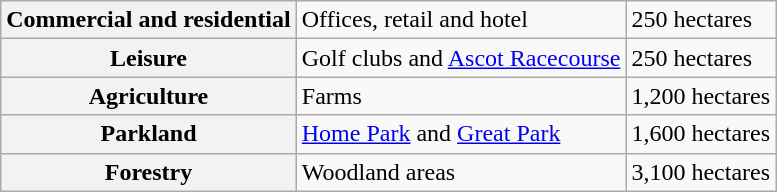<table class="wikitable">
<tr>
<th>Commercial and residential</th>
<td>Offices, retail and hotel</td>
<td>250 hectares</td>
</tr>
<tr>
<th>Leisure</th>
<td>Golf clubs and <a href='#'>Ascot Racecourse</a></td>
<td>250 hectares</td>
</tr>
<tr>
<th>Agriculture</th>
<td>Farms</td>
<td>1,200 hectares</td>
</tr>
<tr>
<th>Parkland</th>
<td><a href='#'>Home Park</a> and <a href='#'>Great Park</a></td>
<td>1,600 hectares</td>
</tr>
<tr>
<th>Forestry</th>
<td>Woodland areas</td>
<td>3,100 hectares</td>
</tr>
</table>
